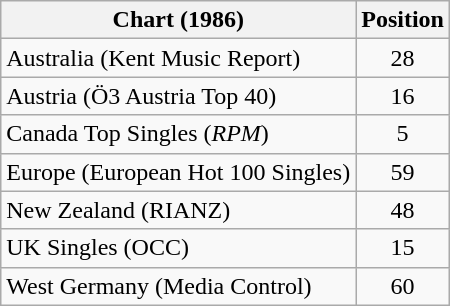<table class="wikitable sortable">
<tr>
<th>Chart (1986)</th>
<th>Position</th>
</tr>
<tr>
<td>Australia (Kent Music Report)</td>
<td style="text-align:center;">28</td>
</tr>
<tr>
<td>Austria (Ö3 Austria Top 40)</td>
<td style="text-align:center;">16</td>
</tr>
<tr>
<td>Canada Top Singles (<em>RPM</em>)</td>
<td style="text-align:center;">5</td>
</tr>
<tr>
<td>Europe (European Hot 100 Singles)</td>
<td style="text-align:center;">59</td>
</tr>
<tr>
<td>New Zealand (RIANZ)</td>
<td style="text-align:center;">48</td>
</tr>
<tr>
<td>UK Singles (OCC)</td>
<td style="text-align:center;">15</td>
</tr>
<tr>
<td>West Germany (Media Control)</td>
<td style="text-align:center;">60</td>
</tr>
</table>
